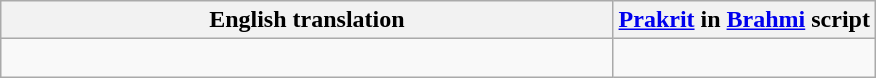<table class = "wikitable center">
<tr>
<th scope = "col" align=center>English translation</th>
<th><a href='#'>Prakrit</a> in <a href='#'>Brahmi</a> script</th>
</tr>
<tr>
<td align = left><br></td>
<td align = center width = "30%"></td>
</tr>
</table>
